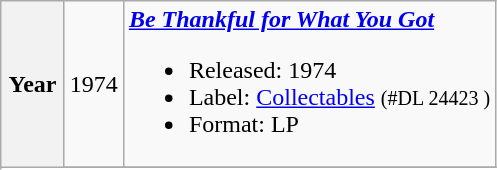<table class="wikitable" style="text-align:center;">
<tr>
<th rowspan="2" style="width:35px;">Year</th>
<td>1974</td>
<td align="left"><strong><em><a href='#'>Be Thankful for What You Got</a></em></strong><br><ul><li>Released: 1974</li><li>Label: <a href='#'>Collectables</a> <small>(#DL 24423 )</small></li><li>Format: LP</li></ul></td>
</tr>
<tr>
</tr>
</table>
